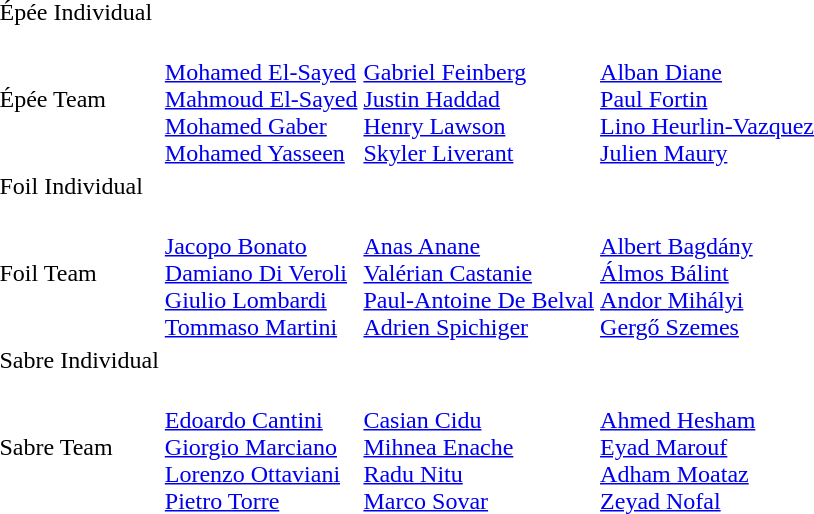<table>
<tr>
<td rowspan="2">Épée Individual</td>
<td rowspan="2"></td>
<td rowspan="2"></td>
<td></td>
</tr>
<tr>
<td></td>
</tr>
<tr>
<td>Épée Team</td>
<td><br><a href='#'>Mohamed El-Sayed</a><br><a href='#'>Mahmoud El-Sayed</a><br><a href='#'>Mohamed Gaber</a><br><a href='#'>Mohamed Yasseen</a></td>
<td><br><a href='#'>Gabriel Feinberg</a><br><a href='#'>Justin Haddad</a><br><a href='#'>Henry Lawson</a><br><a href='#'>Skyler Liverant</a></td>
<td><br><a href='#'>Alban Diane</a><br><a href='#'>Paul Fortin</a><br><a href='#'>Lino Heurlin-Vazquez</a><br><a href='#'>Julien Maury</a></td>
</tr>
<tr>
<td rowspan="2">Foil Individual</td>
<td rowspan="2"></td>
<td rowspan="2"></td>
<td></td>
</tr>
<tr>
<td></td>
</tr>
<tr>
<td>Foil Team</td>
<td><br><a href='#'>Jacopo Bonato</a><br><a href='#'>Damiano Di Veroli</a><br><a href='#'>Giulio Lombardi</a><br><a href='#'>Tommaso Martini</a></td>
<td><br><a href='#'>Anas Anane</a><br><a href='#'>Valérian Castanie</a><br><a href='#'>Paul-Antoine De Belval</a><br><a href='#'>Adrien Spichiger</a></td>
<td><br><a href='#'>Albert Bagdány</a><br><a href='#'>Álmos Bálint</a><br><a href='#'>Andor Mihályi</a><br><a href='#'>Gergő Szemes</a></td>
</tr>
<tr>
<td rowspan="2">Sabre Individual</td>
<td rowspan="2"></td>
<td rowspan="2"></td>
<td></td>
</tr>
<tr>
<td></td>
</tr>
<tr>
<td>Sabre Team</td>
<td><br><a href='#'>Edoardo Cantini</a><br><a href='#'>Giorgio Marciano</a><br><a href='#'>Lorenzo Ottaviani</a><br><a href='#'>Pietro Torre</a></td>
<td><br><a href='#'>Casian Cidu</a><br><a href='#'>Mihnea Enache</a><br><a href='#'>Radu Nitu</a><br><a href='#'>Marco Sovar</a></td>
<td><br><a href='#'>Ahmed Hesham</a><br><a href='#'>Eyad Marouf</a><br><a href='#'>Adham Moataz</a><br><a href='#'>Zeyad Nofal</a></td>
</tr>
</table>
